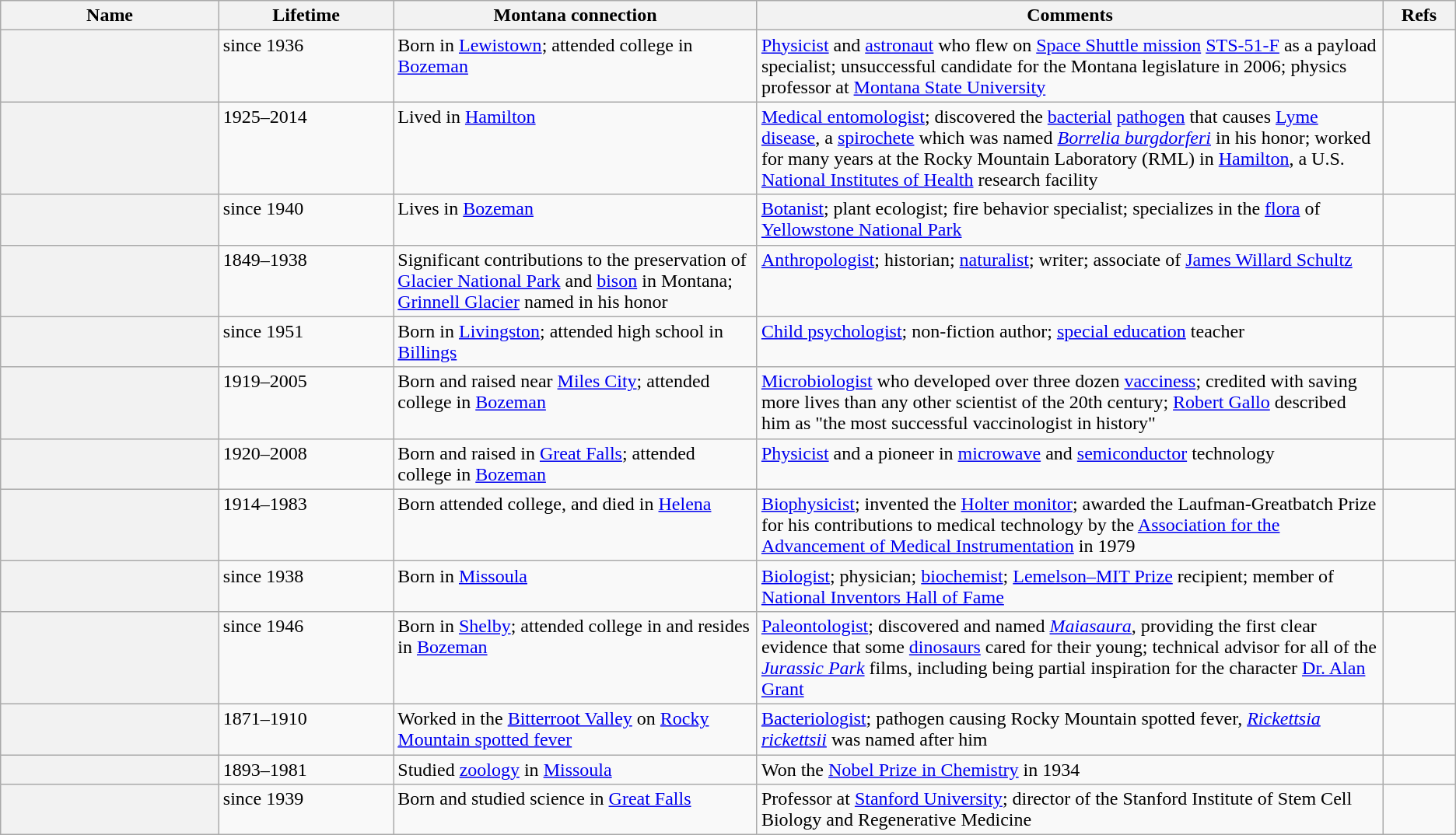<table class="sortable wikitable plainrowheaders">
<tr>
<th style="width:15%;" scope="col">Name</th>
<th style="width:12%;" scope="col">Lifetime</th>
<th class="unsortable" style="width:25%;" scope="col">Montana connection</th>
<th class="unsortable" style="width:43%;" scope="col">Comments</th>
<th class="unsortable" style="width:5%;" scope="col">Refs</th>
</tr>
<tr valign="top">
<th scope="row"></th>
<td>since 1936</td>
<td>Born in <a href='#'>Lewistown</a>; attended college in <a href='#'>Bozeman</a></td>
<td><a href='#'>Physicist</a> and <a href='#'>astronaut</a> who flew on <a href='#'>Space Shuttle mission</a> <a href='#'>STS-51-F</a> as a payload specialist; unsuccessful candidate for the Montana legislature in 2006; physics professor at <a href='#'>Montana State University</a></td>
<td style="text-align:center;"></td>
</tr>
<tr valign="top">
<th scope="row"></th>
<td>1925–2014</td>
<td>Lived in <a href='#'>Hamilton</a></td>
<td><a href='#'>Medical entomologist</a>; discovered the <a href='#'>bacterial</a> <a href='#'>pathogen</a> that causes <a href='#'>Lyme disease</a>, a <a href='#'>spirochete</a> which was named <em><a href='#'>Borrelia burgdorferi</a></em> in his honor; worked for many years at the Rocky Mountain Laboratory (RML) in <a href='#'>Hamilton</a>, a U.S. <a href='#'>National Institutes of Health</a> research facility</td>
<td style="text-align:center;"></td>
</tr>
<tr valign="top">
<th scope="row"></th>
<td>since 1940</td>
<td>Lives in <a href='#'>Bozeman</a></td>
<td><a href='#'>Botanist</a>; plant ecologist; fire behavior specialist; specializes in the <a href='#'>flora</a> of <a href='#'>Yellowstone National Park</a></td>
<td style="text-align:center;"></td>
</tr>
<tr valign="top">
<th scope="row"></th>
<td>1849–1938</td>
<td>Significant contributions to the preservation of <a href='#'>Glacier National Park</a> and <a href='#'>bison</a> in Montana; <a href='#'>Grinnell Glacier</a> named in his honor</td>
<td><a href='#'>Anthropologist</a>; historian; <a href='#'>naturalist</a>; writer; associate of <a href='#'>James Willard Schultz</a></td>
<td style="text-align:center;"></td>
</tr>
<tr valign="top">
<th scope="row"></th>
<td>since 1951</td>
<td>Born in <a href='#'>Livingston</a>; attended high school in <a href='#'>Billings</a></td>
<td><a href='#'>Child psychologist</a>; non-fiction author; <a href='#'>special education</a> teacher</td>
<td style="text-align:center;"></td>
</tr>
<tr valign="top">
<th scope="row"></th>
<td>1919–2005</td>
<td>Born and raised near <a href='#'>Miles City</a>; attended college in <a href='#'>Bozeman</a></td>
<td><a href='#'>Microbiologist</a> who developed over three dozen <a href='#'>vacciness</a>; credited with saving more lives than any other scientist of the 20th century; <a href='#'>Robert Gallo</a> described him as "the most successful vaccinologist in history"</td>
<td style="text-align:center;"></td>
</tr>
<tr valign="top">
<th scope="row"></th>
<td>1920–2008</td>
<td>Born and raised in <a href='#'>Great Falls</a>; attended college in <a href='#'>Bozeman</a></td>
<td><a href='#'>Physicist</a> and a pioneer in <a href='#'>microwave</a> and <a href='#'>semiconductor</a> technology</td>
<td style="text-align:center;"></td>
</tr>
<tr valign="top">
<th scope="row"></th>
<td>1914–1983</td>
<td>Born attended college, and died in <a href='#'>Helena</a></td>
<td><a href='#'>Biophysicist</a>; invented the <a href='#'>Holter monitor</a>; awarded the Laufman-Greatbatch Prize for his contributions to medical technology by the <a href='#'>Association for the Advancement of Medical Instrumentation</a> in 1979</td>
<td style="text-align:center;"></td>
</tr>
<tr valign="top">
<th scope="row"></th>
<td>since 1938</td>
<td>Born in <a href='#'>Missoula</a></td>
<td><a href='#'>Biologist</a>; physician; <a href='#'>biochemist</a>; <a href='#'>Lemelson–MIT Prize</a> recipient; member of <a href='#'>National Inventors Hall of Fame</a></td>
<td style="text-align:center;"></td>
</tr>
<tr valign="top">
<th scope="row"></th>
<td>since 1946</td>
<td>Born in <a href='#'>Shelby</a>; attended college in and resides in <a href='#'>Bozeman</a></td>
<td><a href='#'>Paleontologist</a>; discovered and named <em><a href='#'>Maiasaura</a></em>, providing the first clear evidence that some <a href='#'>dinosaurs</a> cared for their young; technical advisor for all of the <em><a href='#'>Jurassic Park</a></em> films, including being partial inspiration for the character <a href='#'>Dr. Alan Grant</a></td>
<td style="text-align:center;"></td>
</tr>
<tr valign="top">
<th scope="row"></th>
<td>1871–1910</td>
<td>Worked in the <a href='#'>Bitterroot Valley</a> on <a href='#'>Rocky Mountain spotted fever</a></td>
<td><a href='#'>Bacteriologist</a>; pathogen causing Rocky Mountain spotted fever, <em><a href='#'>Rickettsia rickettsii</a></em> was named after him</td>
<td style="text-align:center;"></td>
</tr>
<tr valign="top">
<th scope="row"></th>
<td>1893–1981</td>
<td>Studied <a href='#'>zoology</a> in <a href='#'>Missoula</a></td>
<td>Won the <a href='#'>Nobel Prize in Chemistry</a> in 1934</td>
<td style="text-align:center;"></td>
</tr>
<tr valign="top">
<th scope="row"></th>
<td>since 1939</td>
<td>Born and studied science in <a href='#'>Great Falls</a></td>
<td>Professor at <a href='#'>Stanford University</a>; director of the Stanford Institute of Stem Cell Biology and Regenerative Medicine</td>
<td style="text-align:center;"></td>
</tr>
</table>
